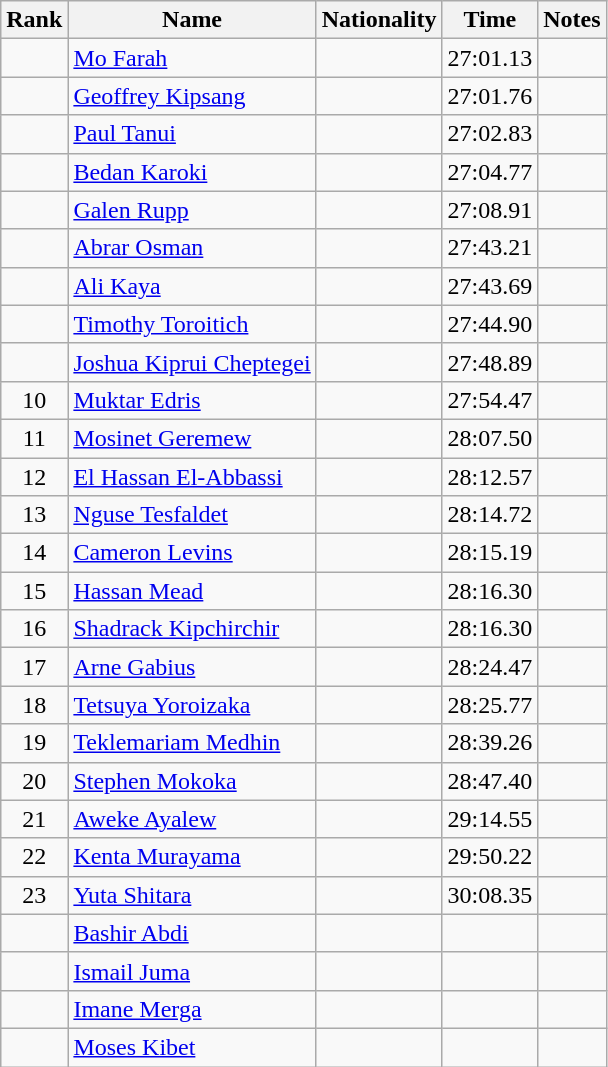<table class="wikitable sortable" style="text-align:center">
<tr>
<th>Rank</th>
<th>Name</th>
<th>Nationality</th>
<th>Time</th>
<th>Notes</th>
</tr>
<tr>
<td></td>
<td align=left><a href='#'>Mo Farah</a></td>
<td align=left></td>
<td>27:01.13</td>
<td></td>
</tr>
<tr>
<td></td>
<td align=left><a href='#'>Geoffrey Kipsang</a></td>
<td align=left></td>
<td>27:01.76</td>
<td></td>
</tr>
<tr>
<td></td>
<td align=left><a href='#'>Paul Tanui</a></td>
<td align=left></td>
<td>27:02.83</td>
<td></td>
</tr>
<tr>
<td></td>
<td align=left><a href='#'>Bedan Karoki</a></td>
<td align=left></td>
<td>27:04.77</td>
<td></td>
</tr>
<tr>
<td></td>
<td align=left><a href='#'>Galen Rupp</a></td>
<td align=left></td>
<td>27:08.91</td>
<td></td>
</tr>
<tr>
<td></td>
<td align=left><a href='#'>Abrar Osman</a></td>
<td align=left></td>
<td>27:43.21</td>
<td></td>
</tr>
<tr>
<td></td>
<td align=left><a href='#'>Ali Kaya</a></td>
<td align=left></td>
<td>27:43.69</td>
<td></td>
</tr>
<tr>
<td></td>
<td align=left><a href='#'>Timothy Toroitich</a></td>
<td align=left></td>
<td>27:44.90</td>
<td></td>
</tr>
<tr>
<td></td>
<td align=left><a href='#'>Joshua Kiprui Cheptegei</a></td>
<td align=left></td>
<td>27:48.89</td>
<td></td>
</tr>
<tr>
<td>10</td>
<td align=left><a href='#'>Muktar Edris</a></td>
<td align=left></td>
<td>27:54.47</td>
<td></td>
</tr>
<tr>
<td>11</td>
<td align=left><a href='#'>Mosinet Geremew</a></td>
<td align=left></td>
<td>28:07.50</td>
<td></td>
</tr>
<tr>
<td>12</td>
<td align=left><a href='#'>El Hassan El-Abbassi</a></td>
<td align=left></td>
<td>28:12.57</td>
<td></td>
</tr>
<tr>
<td>13</td>
<td align=left><a href='#'>Nguse Tesfaldet</a></td>
<td align=left></td>
<td>28:14.72</td>
<td></td>
</tr>
<tr>
<td>14</td>
<td align=left><a href='#'>Cameron Levins</a></td>
<td align=left></td>
<td>28:15.19</td>
<td></td>
</tr>
<tr>
<td>15</td>
<td align=left><a href='#'>Hassan Mead</a></td>
<td align=left></td>
<td>28:16.30</td>
<td></td>
</tr>
<tr>
<td>16</td>
<td align=left><a href='#'>Shadrack Kipchirchir</a></td>
<td align=left></td>
<td>28:16.30</td>
<td></td>
</tr>
<tr>
<td>17</td>
<td align=left><a href='#'>Arne Gabius</a></td>
<td align=left></td>
<td>28:24.47</td>
<td></td>
</tr>
<tr>
<td>18</td>
<td align=left><a href='#'>Tetsuya Yoroizaka</a></td>
<td align=left></td>
<td>28:25.77</td>
<td></td>
</tr>
<tr>
<td>19</td>
<td align=left><a href='#'>Teklemariam Medhin</a></td>
<td align=left></td>
<td>28:39.26</td>
<td></td>
</tr>
<tr>
<td>20</td>
<td align=left><a href='#'>Stephen Mokoka</a></td>
<td align=left></td>
<td>28:47.40</td>
<td></td>
</tr>
<tr>
<td>21</td>
<td align=left><a href='#'>Aweke Ayalew</a></td>
<td align=left></td>
<td>29:14.55</td>
<td></td>
</tr>
<tr>
<td>22</td>
<td align=left><a href='#'>Kenta Murayama</a></td>
<td align=left></td>
<td>29:50.22</td>
<td></td>
</tr>
<tr>
<td>23</td>
<td align=left><a href='#'>Yuta Shitara</a></td>
<td align=left></td>
<td>30:08.35</td>
<td></td>
</tr>
<tr>
<td></td>
<td align=left><a href='#'>Bashir Abdi</a></td>
<td align=left></td>
<td></td>
<td></td>
</tr>
<tr>
<td></td>
<td align=left><a href='#'>Ismail Juma</a></td>
<td align=left></td>
<td></td>
<td></td>
</tr>
<tr>
<td></td>
<td align=left><a href='#'>Imane Merga</a></td>
<td align=left></td>
<td></td>
<td></td>
</tr>
<tr>
<td></td>
<td align=left><a href='#'>Moses Kibet</a></td>
<td align=left></td>
<td></td>
<td></td>
</tr>
</table>
